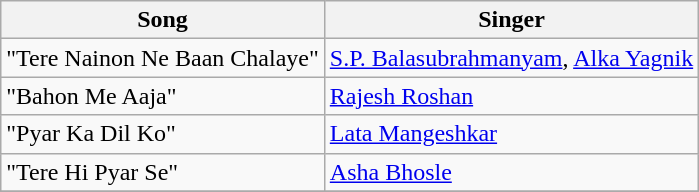<table class="wikitable">
<tr>
<th>Song</th>
<th>Singer</th>
</tr>
<tr>
<td>"Tere Nainon Ne Baan Chalaye"</td>
<td><a href='#'>S.P. Balasubrahmanyam</a>, <a href='#'>Alka Yagnik</a></td>
</tr>
<tr>
<td>"Bahon Me Aaja"</td>
<td><a href='#'>Rajesh Roshan</a></td>
</tr>
<tr>
<td>"Pyar Ka Dil Ko"</td>
<td><a href='#'>Lata Mangeshkar</a></td>
</tr>
<tr>
<td>"Tere Hi Pyar Se"</td>
<td><a href='#'>Asha Bhosle</a></td>
</tr>
<tr>
</tr>
</table>
